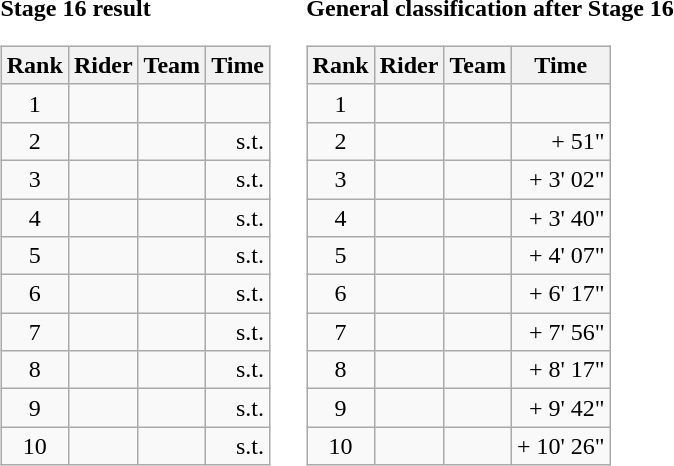<table>
<tr>
<td><strong>Stage 16 result</strong><br><table class="wikitable">
<tr>
<th scope="col">Rank</th>
<th scope="col">Rider</th>
<th scope="col">Team</th>
<th scope="col">Time</th>
</tr>
<tr>
<td style="text-align:center;">1</td>
<td></td>
<td></td>
<td style="text-align:right;"></td>
</tr>
<tr>
<td style="text-align:center;">2</td>
<td></td>
<td></td>
<td style="text-align:right;">s.t.</td>
</tr>
<tr>
<td style="text-align:center;">3</td>
<td></td>
<td></td>
<td style="text-align:right;">s.t.</td>
</tr>
<tr>
<td style="text-align:center;">4</td>
<td></td>
<td></td>
<td style="text-align:right;">s.t.</td>
</tr>
<tr>
<td style="text-align:center;">5</td>
<td></td>
<td></td>
<td style="text-align:right;">s.t.</td>
</tr>
<tr>
<td style="text-align:center;">6</td>
<td></td>
<td></td>
<td style="text-align:right;">s.t.</td>
</tr>
<tr>
<td style="text-align:center;">7</td>
<td></td>
<td></td>
<td style="text-align:right;">s.t.</td>
</tr>
<tr>
<td style="text-align:center;">8</td>
<td></td>
<td></td>
<td style="text-align:right;">s.t.</td>
</tr>
<tr>
<td style="text-align:center;">9</td>
<td></td>
<td></td>
<td style="text-align:right;">s.t.</td>
</tr>
<tr>
<td style="text-align:center;">10</td>
<td></td>
<td></td>
<td style="text-align:right;">s.t.</td>
</tr>
</table>
</td>
<td></td>
<td><strong>General classification after Stage 16</strong><br><table class="wikitable">
<tr>
<th scope="col">Rank</th>
<th scope="col">Rider</th>
<th scope="col">Team</th>
<th scope="col">Time</th>
</tr>
<tr>
<td style="text-align:center;">1</td>
<td></td>
<td></td>
<td style="text-align:right;"></td>
</tr>
<tr>
<td style="text-align:center;">2</td>
<td></td>
<td></td>
<td style="text-align:right;">+ 51"</td>
</tr>
<tr>
<td style="text-align:center;">3</td>
<td></td>
<td></td>
<td style="text-align:right;">+ 3' 02"</td>
</tr>
<tr>
<td style="text-align:center;">4</td>
<td></td>
<td></td>
<td style="text-align:right;">+ 3' 40"</td>
</tr>
<tr>
<td style="text-align:center;">5</td>
<td></td>
<td></td>
<td style="text-align:right;">+ 4' 07"</td>
</tr>
<tr>
<td style="text-align:center;">6</td>
<td></td>
<td></td>
<td style="text-align:right;">+ 6' 17"</td>
</tr>
<tr>
<td style="text-align:center;">7</td>
<td></td>
<td></td>
<td style="text-align:right;">+ 7' 56"</td>
</tr>
<tr>
<td style="text-align:center;">8</td>
<td></td>
<td></td>
<td style="text-align:right;">+ 8' 17"</td>
</tr>
<tr>
<td style="text-align:center;">9</td>
<td></td>
<td></td>
<td style="text-align:right;">+ 9' 42"</td>
</tr>
<tr>
<td style="text-align:center;">10</td>
<td></td>
<td></td>
<td style="text-align:right;">+ 10' 26"</td>
</tr>
</table>
</td>
</tr>
</table>
